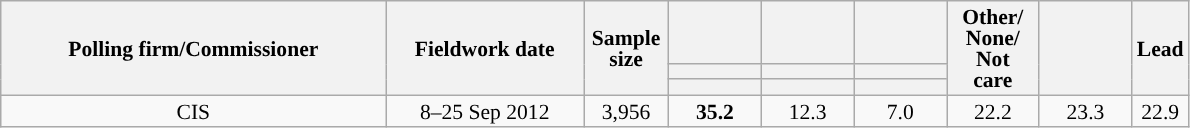<table class="wikitable collapsible collapsed" style="text-align:center; font-size:90%; line-height:14px;">
<tr style="height:42px;">
<th style="width:250px;" rowspan="3">Polling firm/Commissioner</th>
<th style="width:125px;" rowspan="3">Fieldwork date</th>
<th style="width:50px;" rowspan="3">Sample size</th>
<th style="width:55px;"></th>
<th style="width:55px;"></th>
<th style="width:55px;"></th>
<th style="width:55px;" rowspan="3">Other/<br>None/<br>Not<br>care</th>
<th style="width:55px;" rowspan="3"></th>
<th style="width:30px;" rowspan="3">Lead</th>
</tr>
<tr>
<th style="color:inherit;background:"></th>
<th style="color:inherit;background:"></th>
<th style="color:inherit;background:"></th>
</tr>
<tr>
<th></th>
<th></th>
<th></th>
</tr>
<tr>
<td>CIS</td>
<td>8–25 Sep 2012</td>
<td>3,956</td>
<td><strong>35.2</strong></td>
<td>12.3</td>
<td>7.0</td>
<td>22.2</td>
<td>23.3</td>
<td style="background:">22.9</td>
</tr>
</table>
